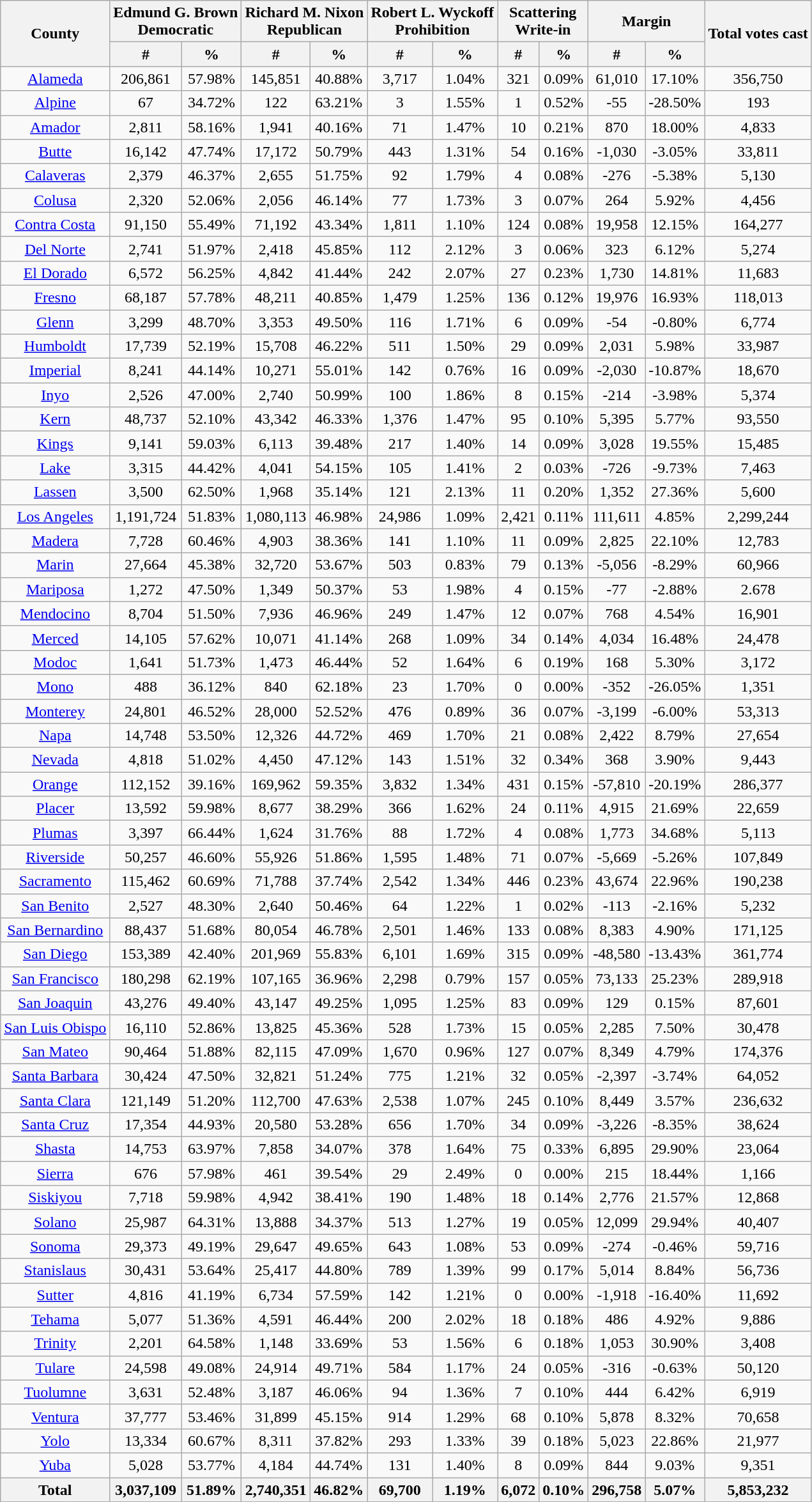<table class="wikitable sortable" style="text-align:center">
<tr>
<th rowspan="2">County</th>
<th style="text-align:center;" colspan="2">Edmund G. Brown<br>Democratic</th>
<th style="text-align:center;" colspan="2">Richard M. Nixon<br>Republican</th>
<th style="text-align:center;" colspan="2">Robert L. Wyckoff<br>Prohibition</th>
<th style="text-align:center;" colspan="2">Scattering<br>Write-in</th>
<th style="text-align:center;" colspan="2">Margin</th>
<th style="text-align:center;" rowspan="2">Total votes cast</th>
</tr>
<tr>
<th style="text-align:center;" data-sort-type="number">#</th>
<th style="text-align:center;" data-sort-type="number">%</th>
<th style="text-align:center;" data-sort-type="number">#</th>
<th style="text-align:center;" data-sort-type="number">%</th>
<th style="text-align:center;" data-sort-type="number">#</th>
<th style="text-align:center;" data-sort-type="number">%</th>
<th style="text-align:center;" data-sort-type="number">#</th>
<th style="text-align:center;" data-sort-type="number">%</th>
<th style="text-align:center;" data-sort-type="number">#</th>
<th style="text-align:center;" data-sort-type="number">%</th>
</tr>
<tr style="text-align:center;">
<td><a href='#'>Alameda</a></td>
<td>206,861</td>
<td>57.98%</td>
<td>145,851</td>
<td>40.88%</td>
<td>3,717</td>
<td>1.04%</td>
<td>321</td>
<td>0.09%</td>
<td>61,010</td>
<td>17.10%</td>
<td>356,750</td>
</tr>
<tr style="text-align:center;">
<td><a href='#'>Alpine</a></td>
<td>67</td>
<td>34.72%</td>
<td>122</td>
<td>63.21%</td>
<td>3</td>
<td>1.55%</td>
<td>1</td>
<td>0.52%</td>
<td>-55</td>
<td>-28.50%</td>
<td>193</td>
</tr>
<tr style="text-align:center;">
<td><a href='#'>Amador</a></td>
<td>2,811</td>
<td>58.16%</td>
<td>1,941</td>
<td>40.16%</td>
<td>71</td>
<td>1.47%</td>
<td>10</td>
<td>0.21%</td>
<td>870</td>
<td>18.00%</td>
<td>4,833</td>
</tr>
<tr style="text-align:center;">
<td><a href='#'>Butte</a></td>
<td>16,142</td>
<td>47.74%</td>
<td>17,172</td>
<td>50.79%</td>
<td>443</td>
<td>1.31%</td>
<td>54</td>
<td>0.16%</td>
<td>-1,030</td>
<td>-3.05%</td>
<td>33,811</td>
</tr>
<tr style="text-align:center;">
<td><a href='#'>Calaveras</a></td>
<td>2,379</td>
<td>46.37%</td>
<td>2,655</td>
<td>51.75%</td>
<td>92</td>
<td>1.79%</td>
<td>4</td>
<td>0.08%</td>
<td>-276</td>
<td>-5.38%</td>
<td>5,130</td>
</tr>
<tr style="text-align:center;">
<td><a href='#'>Colusa</a></td>
<td>2,320</td>
<td>52.06%</td>
<td>2,056</td>
<td>46.14%</td>
<td>77</td>
<td>1.73%</td>
<td>3</td>
<td>0.07%</td>
<td>264</td>
<td>5.92%</td>
<td>4,456</td>
</tr>
<tr style="text-align:center;">
<td><a href='#'>Contra Costa</a></td>
<td>91,150</td>
<td>55.49%</td>
<td>71,192</td>
<td>43.34%</td>
<td>1,811</td>
<td>1.10%</td>
<td>124</td>
<td>0.08%</td>
<td>19,958</td>
<td>12.15%</td>
<td>164,277</td>
</tr>
<tr style="text-align:center;">
<td><a href='#'>Del Norte</a></td>
<td>2,741</td>
<td>51.97%</td>
<td>2,418</td>
<td>45.85%</td>
<td>112</td>
<td>2.12%</td>
<td>3</td>
<td>0.06%</td>
<td>323</td>
<td>6.12%</td>
<td>5,274</td>
</tr>
<tr style="text-align:center;">
<td><a href='#'>El Dorado</a></td>
<td>6,572</td>
<td>56.25%</td>
<td>4,842</td>
<td>41.44%</td>
<td>242</td>
<td>2.07%</td>
<td>27</td>
<td>0.23%</td>
<td>1,730</td>
<td>14.81%</td>
<td>11,683</td>
</tr>
<tr style="text-align:center;">
<td><a href='#'>Fresno</a></td>
<td>68,187</td>
<td>57.78%</td>
<td>48,211</td>
<td>40.85%</td>
<td>1,479</td>
<td>1.25%</td>
<td>136</td>
<td>0.12%</td>
<td>19,976</td>
<td>16.93%</td>
<td>118,013</td>
</tr>
<tr style="text-align:center;">
<td><a href='#'>Glenn</a></td>
<td>3,299</td>
<td>48.70%</td>
<td>3,353</td>
<td>49.50%</td>
<td>116</td>
<td>1.71%</td>
<td>6</td>
<td>0.09%</td>
<td>-54</td>
<td>-0.80%</td>
<td>6,774</td>
</tr>
<tr style="text-align:center;">
<td><a href='#'>Humboldt</a></td>
<td>17,739</td>
<td>52.19%</td>
<td>15,708</td>
<td>46.22%</td>
<td>511</td>
<td>1.50%</td>
<td>29</td>
<td>0.09%</td>
<td>2,031</td>
<td>5.98%</td>
<td>33,987</td>
</tr>
<tr style="text-align:center;">
<td><a href='#'>Imperial</a></td>
<td>8,241</td>
<td>44.14%</td>
<td>10,271</td>
<td>55.01%</td>
<td>142</td>
<td>0.76%</td>
<td>16</td>
<td>0.09%</td>
<td>-2,030</td>
<td>-10.87%</td>
<td>18,670</td>
</tr>
<tr style="text-align:center;">
<td><a href='#'>Inyo</a></td>
<td>2,526</td>
<td>47.00%</td>
<td>2,740</td>
<td>50.99%</td>
<td>100</td>
<td>1.86%</td>
<td>8</td>
<td>0.15%</td>
<td>-214</td>
<td>-3.98%</td>
<td>5,374</td>
</tr>
<tr style="text-align:center;">
<td><a href='#'>Kern</a></td>
<td>48,737</td>
<td>52.10%</td>
<td>43,342</td>
<td>46.33%</td>
<td>1,376</td>
<td>1.47%</td>
<td>95</td>
<td>0.10%</td>
<td>5,395</td>
<td>5.77%</td>
<td>93,550</td>
</tr>
<tr style="text-align:center;">
<td><a href='#'>Kings</a></td>
<td>9,141</td>
<td>59.03%</td>
<td>6,113</td>
<td>39.48%</td>
<td>217</td>
<td>1.40%</td>
<td>14</td>
<td>0.09%</td>
<td>3,028</td>
<td>19.55%</td>
<td>15,485</td>
</tr>
<tr style="text-align:center;">
<td><a href='#'>Lake</a></td>
<td>3,315</td>
<td>44.42%</td>
<td>4,041</td>
<td>54.15%</td>
<td>105</td>
<td>1.41%</td>
<td>2</td>
<td>0.03%</td>
<td>-726</td>
<td>-9.73%</td>
<td>7,463</td>
</tr>
<tr style="text-align:center;">
<td><a href='#'>Lassen</a></td>
<td>3,500</td>
<td>62.50%</td>
<td>1,968</td>
<td>35.14%</td>
<td>121</td>
<td>2.13%</td>
<td>11</td>
<td>0.20%</td>
<td>1,352</td>
<td>27.36%</td>
<td>5,600</td>
</tr>
<tr style="text-align:center;">
<td><a href='#'>Los Angeles</a></td>
<td>1,191,724</td>
<td>51.83%</td>
<td>1,080,113</td>
<td>46.98%</td>
<td>24,986</td>
<td>1.09%</td>
<td>2,421</td>
<td>0.11%</td>
<td>111,611</td>
<td>4.85%</td>
<td>2,299,244</td>
</tr>
<tr style="text-align:center;">
<td><a href='#'>Madera</a></td>
<td>7,728</td>
<td>60.46%</td>
<td>4,903</td>
<td>38.36%</td>
<td>141</td>
<td>1.10%</td>
<td>11</td>
<td>0.09%</td>
<td>2,825</td>
<td>22.10%</td>
<td>12,783</td>
</tr>
<tr style="text-align:center;">
<td><a href='#'>Marin</a></td>
<td>27,664</td>
<td>45.38%</td>
<td>32,720</td>
<td>53.67%</td>
<td>503</td>
<td>0.83%</td>
<td>79</td>
<td>0.13%</td>
<td>-5,056</td>
<td>-8.29%</td>
<td>60,966</td>
</tr>
<tr style="text-align:center;">
<td><a href='#'>Mariposa</a></td>
<td>1,272</td>
<td>47.50%</td>
<td>1,349</td>
<td>50.37%</td>
<td>53</td>
<td>1.98%</td>
<td>4</td>
<td>0.15%</td>
<td>-77</td>
<td>-2.88%</td>
<td>2.678</td>
</tr>
<tr style="text-align:center;">
<td><a href='#'>Mendocino</a></td>
<td>8,704</td>
<td>51.50%</td>
<td>7,936</td>
<td>46.96%</td>
<td>249</td>
<td>1.47%</td>
<td>12</td>
<td>0.07%</td>
<td>768</td>
<td>4.54%</td>
<td>16,901</td>
</tr>
<tr style="text-align:center;">
<td><a href='#'>Merced</a></td>
<td>14,105</td>
<td>57.62%</td>
<td>10,071</td>
<td>41.14%</td>
<td>268</td>
<td>1.09%</td>
<td>34</td>
<td>0.14%</td>
<td>4,034</td>
<td>16.48%</td>
<td>24,478</td>
</tr>
<tr style="text-align:center;">
<td><a href='#'>Modoc</a></td>
<td>1,641</td>
<td>51.73%</td>
<td>1,473</td>
<td>46.44%</td>
<td>52</td>
<td>1.64%</td>
<td>6</td>
<td>0.19%</td>
<td>168</td>
<td>5.30%</td>
<td>3,172</td>
</tr>
<tr style="text-align:center;">
<td><a href='#'>Mono</a></td>
<td>488</td>
<td>36.12%</td>
<td>840</td>
<td>62.18%</td>
<td>23</td>
<td>1.70%</td>
<td>0</td>
<td>0.00%</td>
<td>-352</td>
<td>-26.05%</td>
<td>1,351</td>
</tr>
<tr style="text-align:center;">
<td><a href='#'>Monterey</a></td>
<td>24,801</td>
<td>46.52%</td>
<td>28,000</td>
<td>52.52%</td>
<td>476</td>
<td>0.89%</td>
<td>36</td>
<td>0.07%</td>
<td>-3,199</td>
<td>-6.00%</td>
<td>53,313</td>
</tr>
<tr style="text-align:center;">
<td><a href='#'>Napa</a></td>
<td>14,748</td>
<td>53.50%</td>
<td>12,326</td>
<td>44.72%</td>
<td>469</td>
<td>1.70%</td>
<td>21</td>
<td>0.08%</td>
<td>2,422</td>
<td>8.79%</td>
<td>27,654</td>
</tr>
<tr style="text-align:center;">
<td><a href='#'>Nevada</a></td>
<td>4,818</td>
<td>51.02%</td>
<td>4,450</td>
<td>47.12%</td>
<td>143</td>
<td>1.51%</td>
<td>32</td>
<td>0.34%</td>
<td>368</td>
<td>3.90%</td>
<td>9,443</td>
</tr>
<tr style="text-align:center;">
<td><a href='#'>Orange</a></td>
<td>112,152</td>
<td>39.16%</td>
<td>169,962</td>
<td>59.35%</td>
<td>3,832</td>
<td>1.34%</td>
<td>431</td>
<td>0.15%</td>
<td>-57,810</td>
<td>-20.19%</td>
<td>286,377</td>
</tr>
<tr style="text-align:center;">
<td><a href='#'>Placer</a></td>
<td>13,592</td>
<td>59.98%</td>
<td>8,677</td>
<td>38.29%</td>
<td>366</td>
<td>1.62%</td>
<td>24</td>
<td>0.11%</td>
<td>4,915</td>
<td>21.69%</td>
<td>22,659</td>
</tr>
<tr style="text-align:center;">
<td><a href='#'>Plumas</a></td>
<td>3,397</td>
<td>66.44%</td>
<td>1,624</td>
<td>31.76%</td>
<td>88</td>
<td>1.72%</td>
<td>4</td>
<td>0.08%</td>
<td>1,773</td>
<td>34.68%</td>
<td>5,113</td>
</tr>
<tr style="text-align:center;">
<td><a href='#'>Riverside</a></td>
<td>50,257</td>
<td>46.60%</td>
<td>55,926</td>
<td>51.86%</td>
<td>1,595</td>
<td>1.48%</td>
<td>71</td>
<td>0.07%</td>
<td>-5,669</td>
<td>-5.26%</td>
<td>107,849</td>
</tr>
<tr style="text-align:center;">
<td><a href='#'>Sacramento</a></td>
<td>115,462</td>
<td>60.69%</td>
<td>71,788</td>
<td>37.74%</td>
<td>2,542</td>
<td>1.34%</td>
<td>446</td>
<td>0.23%</td>
<td>43,674</td>
<td>22.96%</td>
<td>190,238</td>
</tr>
<tr style="text-align:center;">
<td><a href='#'>San Benito</a></td>
<td>2,527</td>
<td>48.30%</td>
<td>2,640</td>
<td>50.46%</td>
<td>64</td>
<td>1.22%</td>
<td>1</td>
<td>0.02%</td>
<td>-113</td>
<td>-2.16%</td>
<td>5,232</td>
</tr>
<tr style="text-align:center;">
<td><a href='#'>San Bernardino</a></td>
<td>88,437</td>
<td>51.68%</td>
<td>80,054</td>
<td>46.78%</td>
<td>2,501</td>
<td>1.46%</td>
<td>133</td>
<td>0.08%</td>
<td>8,383</td>
<td>4.90%</td>
<td>171,125</td>
</tr>
<tr style="text-align:center;">
<td><a href='#'>San Diego</a></td>
<td>153,389</td>
<td>42.40%</td>
<td>201,969</td>
<td>55.83%</td>
<td>6,101</td>
<td>1.69%</td>
<td>315</td>
<td>0.09%</td>
<td>-48,580</td>
<td>-13.43%</td>
<td>361,774</td>
</tr>
<tr style="text-align:center;">
<td><a href='#'>San Francisco</a></td>
<td>180,298</td>
<td>62.19%</td>
<td>107,165</td>
<td>36.96%</td>
<td>2,298</td>
<td>0.79%</td>
<td>157</td>
<td>0.05%</td>
<td>73,133</td>
<td>25.23%</td>
<td>289,918</td>
</tr>
<tr style="text-align:center;">
<td><a href='#'>San Joaquin</a></td>
<td>43,276</td>
<td>49.40%</td>
<td>43,147</td>
<td>49.25%</td>
<td>1,095</td>
<td>1.25%</td>
<td>83</td>
<td>0.09%</td>
<td>129</td>
<td>0.15%</td>
<td>87,601</td>
</tr>
<tr style="text-align:center;">
<td><a href='#'>San Luis Obispo</a></td>
<td>16,110</td>
<td>52.86%</td>
<td>13,825</td>
<td>45.36%</td>
<td>528</td>
<td>1.73%</td>
<td>15</td>
<td>0.05%</td>
<td>2,285</td>
<td>7.50%</td>
<td>30,478</td>
</tr>
<tr style="text-align:center;">
<td><a href='#'>San Mateo</a></td>
<td>90,464</td>
<td>51.88%</td>
<td>82,115</td>
<td>47.09%</td>
<td>1,670</td>
<td>0.96%</td>
<td>127</td>
<td>0.07%</td>
<td>8,349</td>
<td>4.79%</td>
<td>174,376</td>
</tr>
<tr style="text-align:center;">
<td><a href='#'>Santa Barbara</a></td>
<td>30,424</td>
<td>47.50%</td>
<td>32,821</td>
<td>51.24%</td>
<td>775</td>
<td>1.21%</td>
<td>32</td>
<td>0.05%</td>
<td>-2,397</td>
<td>-3.74%</td>
<td>64,052</td>
</tr>
<tr style="text-align:center;">
<td><a href='#'>Santa Clara</a></td>
<td>121,149</td>
<td>51.20%</td>
<td>112,700</td>
<td>47.63%</td>
<td>2,538</td>
<td>1.07%</td>
<td>245</td>
<td>0.10%</td>
<td>8,449</td>
<td>3.57%</td>
<td>236,632</td>
</tr>
<tr style="text-align:center;">
<td><a href='#'>Santa Cruz</a></td>
<td>17,354</td>
<td>44.93%</td>
<td>20,580</td>
<td>53.28%</td>
<td>656</td>
<td>1.70%</td>
<td>34</td>
<td>0.09%</td>
<td>-3,226</td>
<td>-8.35%</td>
<td>38,624</td>
</tr>
<tr style="text-align:center;">
<td><a href='#'>Shasta</a></td>
<td>14,753</td>
<td>63.97%</td>
<td>7,858</td>
<td>34.07%</td>
<td>378</td>
<td>1.64%</td>
<td>75</td>
<td>0.33%</td>
<td>6,895</td>
<td>29.90%</td>
<td>23,064</td>
</tr>
<tr style="text-align:center;">
<td><a href='#'>Sierra</a></td>
<td>676</td>
<td>57.98%</td>
<td>461</td>
<td>39.54%</td>
<td>29</td>
<td>2.49%</td>
<td>0</td>
<td>0.00%</td>
<td>215</td>
<td>18.44%</td>
<td>1,166</td>
</tr>
<tr style="text-align:center;">
<td><a href='#'>Siskiyou</a></td>
<td>7,718</td>
<td>59.98%</td>
<td>4,942</td>
<td>38.41%</td>
<td>190</td>
<td>1.48%</td>
<td>18</td>
<td>0.14%</td>
<td>2,776</td>
<td>21.57%</td>
<td>12,868</td>
</tr>
<tr style="text-align:center;">
<td><a href='#'>Solano</a></td>
<td>25,987</td>
<td>64.31%</td>
<td>13,888</td>
<td>34.37%</td>
<td>513</td>
<td>1.27%</td>
<td>19</td>
<td>0.05%</td>
<td>12,099</td>
<td>29.94%</td>
<td>40,407</td>
</tr>
<tr style="text-align:center;">
<td><a href='#'>Sonoma</a></td>
<td>29,373</td>
<td>49.19%</td>
<td>29,647</td>
<td>49.65%</td>
<td>643</td>
<td>1.08%</td>
<td>53</td>
<td>0.09%</td>
<td>-274</td>
<td>-0.46%</td>
<td>59,716</td>
</tr>
<tr style="text-align:center;">
<td><a href='#'>Stanislaus</a></td>
<td>30,431</td>
<td>53.64%</td>
<td>25,417</td>
<td>44.80%</td>
<td>789</td>
<td>1.39%</td>
<td>99</td>
<td>0.17%</td>
<td>5,014</td>
<td>8.84%</td>
<td>56,736</td>
</tr>
<tr style="text-align:center;">
<td><a href='#'>Sutter</a></td>
<td>4,816</td>
<td>41.19%</td>
<td>6,734</td>
<td>57.59%</td>
<td>142</td>
<td>1.21%</td>
<td>0</td>
<td>0.00%</td>
<td>-1,918</td>
<td>-16.40%</td>
<td>11,692</td>
</tr>
<tr style="text-align:center;">
<td><a href='#'>Tehama</a></td>
<td>5,077</td>
<td>51.36%</td>
<td>4,591</td>
<td>46.44%</td>
<td>200</td>
<td>2.02%</td>
<td>18</td>
<td>0.18%</td>
<td>486</td>
<td>4.92%</td>
<td>9,886</td>
</tr>
<tr style="text-align:center;">
<td><a href='#'>Trinity</a></td>
<td>2,201</td>
<td>64.58%</td>
<td>1,148</td>
<td>33.69%</td>
<td>53</td>
<td>1.56%</td>
<td>6</td>
<td>0.18%</td>
<td>1,053</td>
<td>30.90%</td>
<td>3,408</td>
</tr>
<tr style="text-align:center;">
<td><a href='#'>Tulare</a></td>
<td>24,598</td>
<td>49.08%</td>
<td>24,914</td>
<td>49.71%</td>
<td>584</td>
<td>1.17%</td>
<td>24</td>
<td>0.05%</td>
<td>-316</td>
<td>-0.63%</td>
<td>50,120</td>
</tr>
<tr style="text-align:center;">
<td><a href='#'>Tuolumne</a></td>
<td>3,631</td>
<td>52.48%</td>
<td>3,187</td>
<td>46.06%</td>
<td>94</td>
<td>1.36%</td>
<td>7</td>
<td>0.10%</td>
<td>444</td>
<td>6.42%</td>
<td>6,919</td>
</tr>
<tr style="text-align:center;">
<td><a href='#'>Ventura</a></td>
<td>37,777</td>
<td>53.46%</td>
<td>31,899</td>
<td>45.15%</td>
<td>914</td>
<td>1.29%</td>
<td>68</td>
<td>0.10%</td>
<td>5,878</td>
<td>8.32%</td>
<td>70,658</td>
</tr>
<tr style="text-align:center;">
<td><a href='#'>Yolo</a></td>
<td>13,334</td>
<td>60.67%</td>
<td>8,311</td>
<td>37.82%</td>
<td>293</td>
<td>1.33%</td>
<td>39</td>
<td>0.18%</td>
<td>5,023</td>
<td>22.86%</td>
<td>21,977</td>
</tr>
<tr style="text-align:center;">
<td><a href='#'>Yuba</a></td>
<td>5,028</td>
<td>53.77%</td>
<td>4,184</td>
<td>44.74%</td>
<td>131</td>
<td>1.40%</td>
<td>8</td>
<td>0.09%</td>
<td>844</td>
<td>9.03%</td>
<td>9,351</td>
</tr>
<tr style="text-align:center;">
<th>Total</th>
<th>3,037,109</th>
<th>51.89%</th>
<th>2,740,351</th>
<th>46.82%</th>
<th>69,700</th>
<th>1.19%</th>
<th>6,072</th>
<th>0.10%</th>
<th>296,758</th>
<th>5.07%</th>
<th>5,853,232</th>
</tr>
</table>
